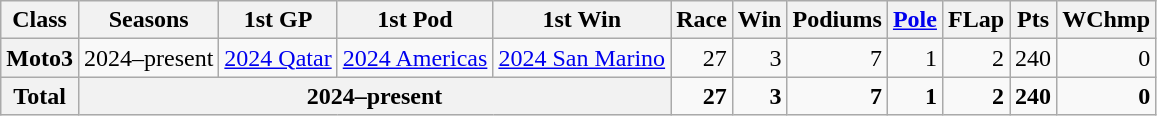<table class="wikitable" style="text-align:right;">
<tr>
<th>Class</th>
<th>Seasons</th>
<th>1st GP</th>
<th>1st Pod</th>
<th>1st Win</th>
<th>Race</th>
<th>Win</th>
<th>Podiums</th>
<th><a href='#'>Pole</a></th>
<th>FLap</th>
<th>Pts</th>
<th>WChmp</th>
</tr>
<tr>
<th>Moto3</th>
<td>2024–present</td>
<td style="text-align:left;"><a href='#'>2024 Qatar</a></td>
<td style="text-align:left;"><a href='#'>2024 Americas</a></td>
<td style="text-align:left;"><a href='#'>2024 San Marino</a></td>
<td>27</td>
<td>3</td>
<td>7</td>
<td>1</td>
<td>2</td>
<td>240</td>
<td>0</td>
</tr>
<tr>
<th>Total</th>
<th colspan="4">2024–present</th>
<td><strong>27</strong></td>
<td><strong>3</strong></td>
<td><strong>7</strong></td>
<td><strong>1</strong></td>
<td><strong>2</strong></td>
<td><strong>240</strong></td>
<td><strong>0</strong></td>
</tr>
</table>
